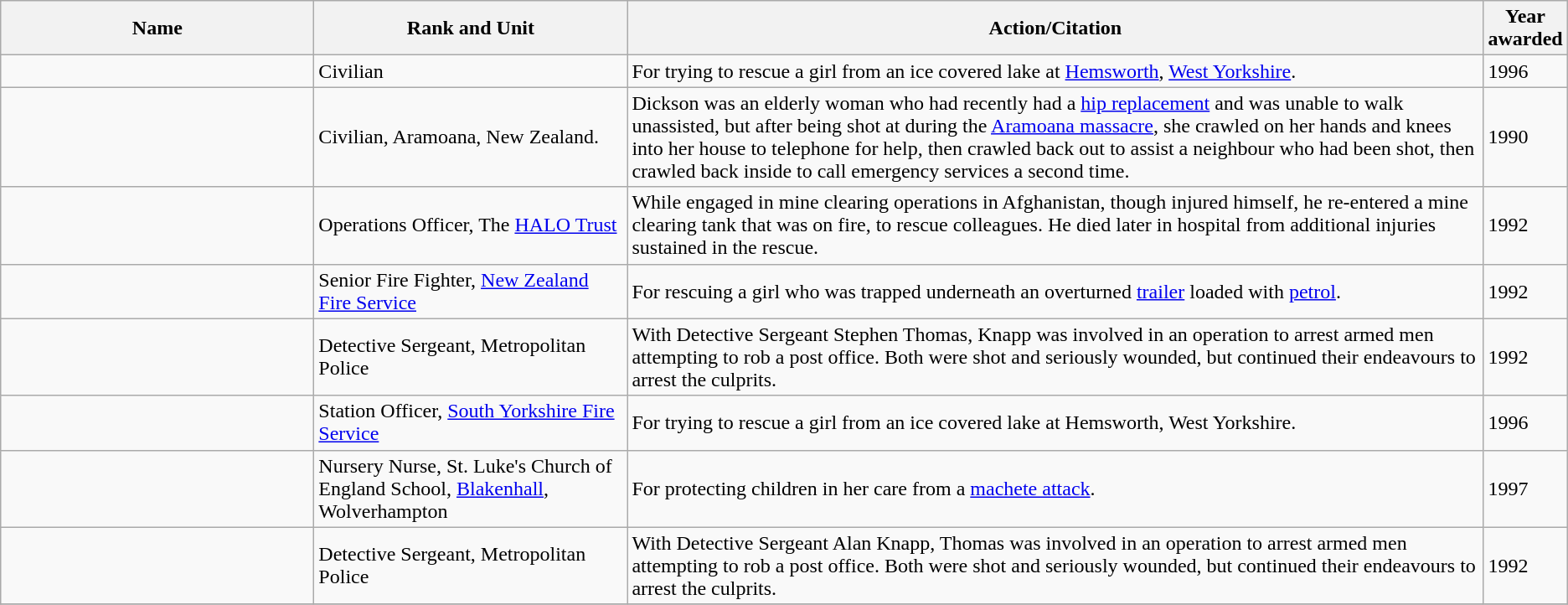<table class="wikitable sortable">
<tr>
<th scope="col" width="20%">Name</th>
<th scope="col" width="20%">Rank and Unit</th>
<th>Action/Citation</th>
<th scope="col" width="50">Year<br>awarded</th>
</tr>
<tr>
<td></td>
<td>Civilian</td>
<td>For trying to rescue a girl from an ice covered lake at <a href='#'>Hemsworth</a>, <a href='#'>West Yorkshire</a>.</td>
<td>1996</td>
</tr>
<tr>
<td></td>
<td>Civilian, Aramoana, New Zealand.</td>
<td>Dickson was an elderly woman who had recently had a <a href='#'>hip replacement</a> and was unable to walk unassisted, but after being shot at during the <a href='#'>Aramoana massacre</a>, she crawled on her hands and knees into her house to telephone for help, then crawled back out to assist a neighbour who had been shot, then crawled back inside to call emergency services a second time.</td>
<td>1990</td>
</tr>
<tr>
<td></td>
<td>Operations Officer, The <a href='#'>HALO Trust</a></td>
<td>While engaged in mine clearing operations in Afghanistan, though injured himself, he re-entered a mine clearing tank that was on fire, to rescue colleagues. He died later in hospital from additional injuries sustained in the rescue.</td>
<td>1992</td>
</tr>
<tr>
<td></td>
<td>Senior Fire Fighter, <a href='#'>New Zealand Fire Service</a></td>
<td>For rescuing a girl who was trapped underneath an overturned <a href='#'>trailer</a> loaded with <a href='#'>petrol</a>.</td>
<td>1992</td>
</tr>
<tr>
<td></td>
<td>Detective Sergeant, Metropolitan Police</td>
<td>With Detective Sergeant Stephen Thomas, Knapp was involved in an operation to arrest armed men attempting to rob a post office. Both were shot and seriously wounded, but continued their endeavours to arrest the culprits.</td>
<td>1992</td>
</tr>
<tr>
<td></td>
<td>Station Officer, <a href='#'>South Yorkshire Fire Service</a></td>
<td>For trying to rescue a girl from an ice covered lake at Hemsworth, West Yorkshire.</td>
<td>1996</td>
</tr>
<tr>
<td></td>
<td>Nursery Nurse, St. Luke's Church of England School, <a href='#'>Blakenhall</a>, Wolverhampton</td>
<td>For protecting children in her care from a <a href='#'>machete attack</a>.</td>
<td>1997</td>
</tr>
<tr>
<td></td>
<td>Detective Sergeant, Metropolitan Police</td>
<td>With Detective Sergeant Alan Knapp, Thomas was involved in an operation to arrest armed men attempting to rob a post office. Both were shot and seriously wounded, but continued their endeavours to arrest the culprits.</td>
<td>1992</td>
</tr>
<tr>
</tr>
</table>
